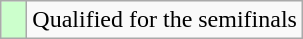<table class="wikitable">
<tr>
<td width=10px bgcolor="#ccffcc"></td>
<td>Qualified for the semifinals</td>
</tr>
</table>
